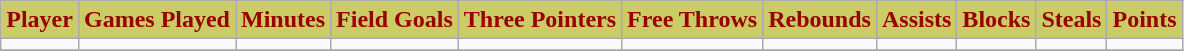<table class="wikitable" style="text-align:center">
<tr>
<th style=" background:#CCCC66;color:#990000;">Player</th>
<th style=" background:#CCCC66;color:#990000;">Games Played</th>
<th style=" background:#CCCC66;color:#990000;">Minutes</th>
<th style=" background:#CCCC66;color:#990000;">Field Goals</th>
<th style=" background:#CCCC66;color:#990000;">Three Pointers</th>
<th style=" background:#CCCC66;color:#990000;">Free Throws</th>
<th style=" background:#CCCC66;color:#990000;">Rebounds</th>
<th style=" background:#CCCC66;color:#990000;">Assists</th>
<th style=" background:#CCCC66;color:#990000;">Blocks</th>
<th style=" background:#CCCC66;color:#990000;">Steals</th>
<th style=" background:#CCCC66;color:#990000;">Points</th>
</tr>
<tr>
<td></td>
<td></td>
<td></td>
<td></td>
<td></td>
<td></td>
<td></td>
<td></td>
<td></td>
<td></td>
<td></td>
</tr>
<tr>
</tr>
</table>
